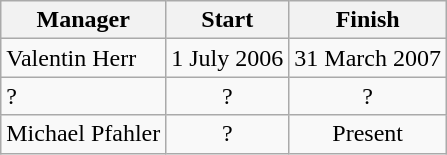<table class="wikitable">
<tr>
<th>Manager</th>
<th>Start</th>
<th>Finish</th>
</tr>
<tr align="center">
<td align="left">Valentin Herr</td>
<td>1 July 2006</td>
<td>31 March 2007</td>
</tr>
<tr align="center">
<td align="left">?</td>
<td>?</td>
<td>?</td>
</tr>
<tr align="center">
<td align="left">Michael Pfahler</td>
<td>?</td>
<td>Present</td>
</tr>
</table>
